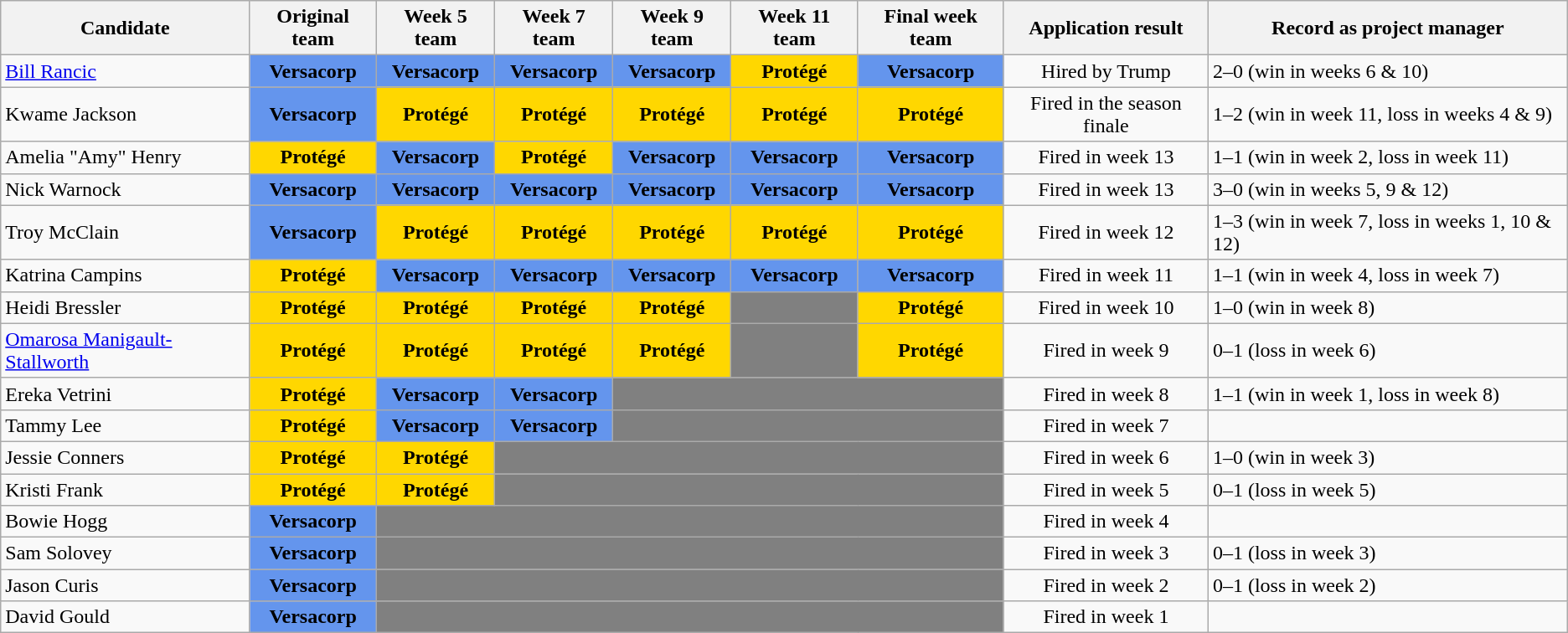<table class="wikitable">
<tr>
<th bgcolor="gray"><span>Candidate</span></th>
<th bgcolor="gray"><span>Original team</span></th>
<th bgcolor="gray"><span>Week 5 team</span></th>
<th bgcolor="gray"><span>Week 7 team</span></th>
<th bgcolor="gray"><span>Week 9 team</span></th>
<th bgcolor="gray"><span>Week 11 team</span></th>
<th bgcolor="gray"><span>Final week team</span></th>
<th bgcolor="gray"><span>Application result</span></th>
<th bgcolor="gray"><span>Record as project manager</span></th>
</tr>
<tr>
<td><a href='#'>Bill Rancic</a></td>
<td style="text-align:center; background:cornflowerblue;"><strong>Versacorp</strong></td>
<td style="text-align:center; background:cornflowerblue;"><strong>Versacorp</strong></td>
<td style="text-align:center; background:cornflowerblue;"><strong>Versacorp</strong></td>
<td style="text-align:center; background:cornflowerblue;"><strong>Versacorp</strong></td>
<td style="text-align:center; background:gold;"><strong>Protégé</strong></td>
<td style="text-align:center; background:cornflowerblue;"><strong>Versacorp</strong></td>
<td align="center">Hired by Trump</td>
<td>2–0 (win in weeks 6 & 10)</td>
</tr>
<tr>
<td>Kwame Jackson</td>
<td style="text-align:center; background:cornflowerblue;"><strong>Versacorp</strong></td>
<td style="text-align:center; background:gold;"><strong>Protégé</strong></td>
<td style="text-align:center; background:gold;"><strong>Protégé</strong></td>
<td style="text-align:center; background:gold;"><strong>Protégé</strong></td>
<td style="text-align:center; background:gold;"><strong>Protégé</strong></td>
<td style="text-align:center; background:gold;"><strong>Protégé</strong></td>
<td align="center">Fired in the season finale</td>
<td>1–2 (win in week 11, loss in weeks 4 & 9)</td>
</tr>
<tr>
<td>Amelia "Amy" Henry</td>
<td style="text-align:center; background:gold;"><strong>Protégé</strong></td>
<td style="text-align:center; background:cornflowerblue;"><strong>Versacorp</strong></td>
<td style="text-align:center; background:gold;"><strong>Protégé</strong></td>
<td style="text-align:center; background:cornflowerblue;"><strong>Versacorp</strong></td>
<td style="text-align:center; background:cornflowerblue;"><strong>Versacorp</strong></td>
<td style="text-align:center; background:cornflowerblue;"><strong>Versacorp</strong></td>
<td align="center">Fired in week 13</td>
<td>1–1 (win in week 2, loss in week 11)</td>
</tr>
<tr>
<td>Nick Warnock</td>
<td style="text-align:center; background:cornflowerblue;"><strong>Versacorp</strong></td>
<td style="text-align:center; background:cornflowerblue;"><strong>Versacorp</strong></td>
<td style="text-align:center; background:cornflowerblue;"><strong>Versacorp</strong></td>
<td style="text-align:center; background:cornflowerblue;"><strong>Versacorp</strong></td>
<td style="text-align:center; background:cornflowerblue;"><strong>Versacorp</strong></td>
<td style="text-align:center; background:cornflowerblue;"><strong>Versacorp</strong></td>
<td align="center">Fired in week 13</td>
<td>3–0 (win in weeks 5, 9 & 12)</td>
</tr>
<tr>
<td>Troy McClain</td>
<td style="text-align:center; background:cornflowerblue;"><strong>Versacorp</strong></td>
<td style="text-align:center; background:gold;"><strong>Protégé</strong></td>
<td style="text-align:center; background:gold;"><strong>Protégé</strong></td>
<td style="text-align:center; background:gold;"><strong>Protégé</strong></td>
<td style="text-align:center; background:gold;"><strong>Protégé</strong></td>
<td style="text-align:center; background:gold;"><strong>Protégé</strong></td>
<td align="center">Fired in week 12</td>
<td>1–3 (win in week 7, loss in weeks 1, 10 & 12)</td>
</tr>
<tr>
<td>Katrina Campins</td>
<td style="text-align:center; background:gold;"><strong>Protégé</strong></td>
<td style="text-align:center; background:cornflowerblue;"><strong>Versacorp</strong></td>
<td style="text-align:center; background:cornflowerblue;"><strong>Versacorp</strong></td>
<td style="text-align:center; background:cornflowerblue;"><strong>Versacorp</strong></td>
<td style="text-align:center; background:cornflowerblue;"><strong>Versacorp</strong></td>
<td style="text-align:center; background:cornflowerblue;"><strong>Versacorp</strong></td>
<td align="center">Fired in week 11</td>
<td>1–1 (win in week 4, loss in week 7)</td>
</tr>
<tr>
<td>Heidi Bressler</td>
<td style="text-align:center; background:gold;"><strong>Protégé</strong></td>
<td style="text-align:center; background:gold;"><strong>Protégé</strong></td>
<td style="text-align:center; background:gold;"><strong>Protégé</strong></td>
<td style="text-align:center; background:gold;"><strong>Protégé</strong></td>
<td colspan="1" style="background:gray;"></td>
<td style="text-align:center; background:gold;"><strong>Protégé</strong></td>
<td align="center">Fired in week 10</td>
<td>1–0 (win in week 8)</td>
</tr>
<tr>
<td><a href='#'>Omarosa Manigault-Stallworth</a></td>
<td style="text-align:center; background:gold;"><strong>Protégé</strong></td>
<td style="text-align:center; background:gold;"><strong>Protégé</strong></td>
<td style="text-align:center; background:gold;"><strong>Protégé</strong></td>
<td style="text-align:center; background:gold;"><strong>Protégé</strong></td>
<td colspan="1" style="background:gray;"></td>
<td style="text-align:center; background:gold;"><strong>Protégé</strong></td>
<td align="center">Fired in week 9</td>
<td>0–1 (loss in week 6)</td>
</tr>
<tr>
<td>Ereka Vetrini</td>
<td style="text-align:center; background:gold;"><strong>Protégé</strong></td>
<td style="text-align:center; background:cornflowerblue;"><strong>Versacorp</strong></td>
<td style="text-align:center; background:cornflowerblue;"><strong>Versacorp</strong></td>
<td colspan="3" style="background:gray;"></td>
<td align="center">Fired in week 8</td>
<td>1–1 (win in week 1, loss in week 8)</td>
</tr>
<tr>
<td>Tammy Lee</td>
<td style="text-align:center; background:gold;"><strong>Protégé</strong></td>
<td style="text-align:center; background:cornflowerblue;"><strong>Versacorp</strong></td>
<td style="text-align:center; background:cornflowerblue;"><strong>Versacorp</strong></td>
<td colspan="3" style="background:gray;"></td>
<td align="center">Fired in week 7</td>
<td></td>
</tr>
<tr>
<td>Jessie Conners</td>
<td style="text-align:center; background:gold;"><strong>Protégé</strong></td>
<td style="text-align:center; background:gold;"><strong>Protégé</strong></td>
<td colspan="4" style="background:gray;"></td>
<td align="center">Fired in week 6</td>
<td>1–0 (win in week 3)</td>
</tr>
<tr>
<td>Kristi Frank</td>
<td style="text-align:center; background:gold;"><strong>Protégé</strong></td>
<td style="text-align:center; background:gold;"><strong>Protégé</strong></td>
<td colspan="4" style="background:gray;"></td>
<td align="center">Fired in week 5</td>
<td>0–1 (loss in week 5)</td>
</tr>
<tr>
<td>Bowie Hogg</td>
<td style="text-align:center; background:cornflowerblue;"><strong>Versacorp</strong></td>
<td colspan="5" style="background:gray;"></td>
<td align="center">Fired in week 4</td>
<td></td>
</tr>
<tr>
<td>Sam Solovey</td>
<td style="text-align:center; background:cornflowerblue;"><strong>Versacorp</strong></td>
<td colspan="5" style="background:gray;"></td>
<td align="center">Fired in week 3</td>
<td>0–1 (loss in week 3)</td>
</tr>
<tr>
<td>Jason Curis</td>
<td style="text-align:center; background:cornflowerblue;"><strong>Versacorp</strong></td>
<td colspan="5" style="background:gray;"></td>
<td align="center">Fired in week 2</td>
<td>0–1 (loss in week 2)</td>
</tr>
<tr>
<td>David Gould</td>
<td style="text-align:center; background:cornflowerblue;"><strong>Versacorp</strong></td>
<td colspan="5" style="background:gray;"></td>
<td align="center">Fired in week 1</td>
<td></td>
</tr>
</table>
